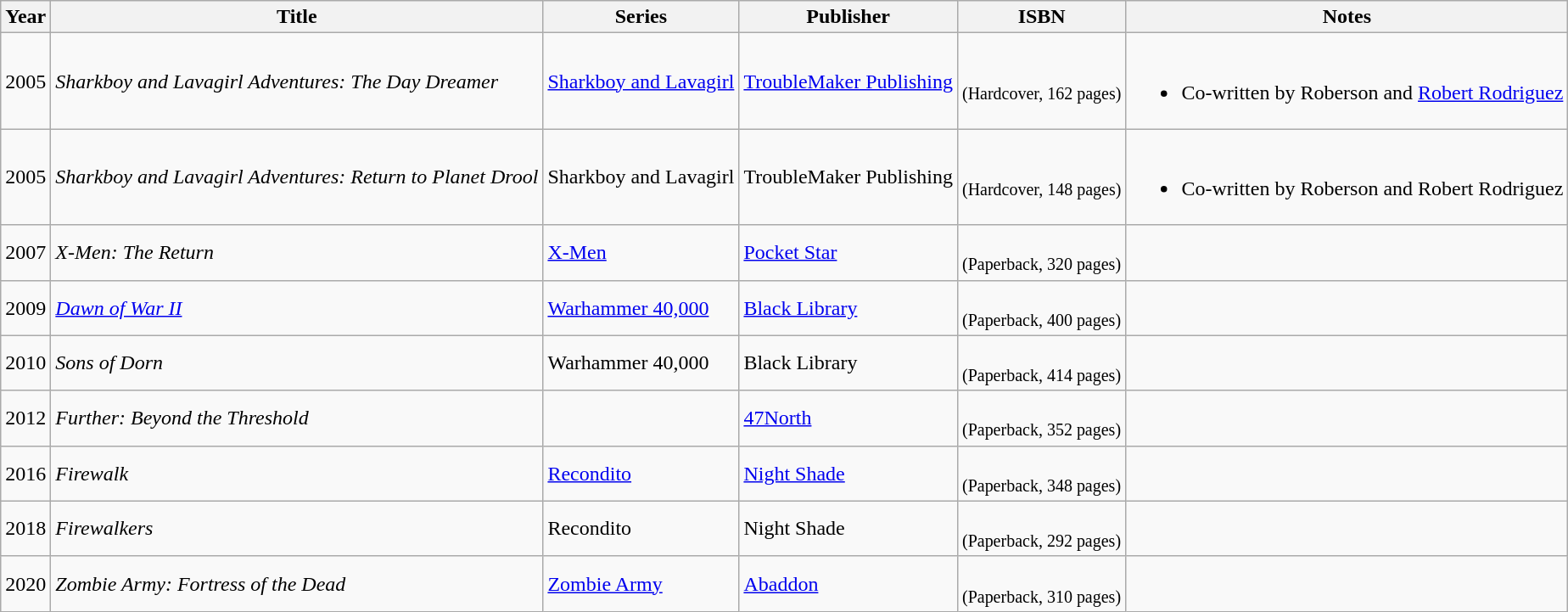<table class="wikitable sortable">
<tr>
<th>Year</th>
<th>Title</th>
<th>Series</th>
<th>Publisher</th>
<th>ISBN</th>
<th>Notes</th>
</tr>
<tr>
<td>2005</td>
<td><em>Sharkboy and Lavagirl Adventures: The Day Dreamer</em></td>
<td><a href='#'>Sharkboy and Lavagirl</a></td>
<td><a href='#'>TroubleMaker Publishing</a></td>
<td><br><small>(Hardcover, 162 pages)</small></td>
<td><br><ul><li>Co-written by Roberson and <a href='#'>Robert Rodriguez</a></li></ul></td>
</tr>
<tr>
<td>2005</td>
<td><em>Sharkboy and Lavagirl Adventures: Return to Planet Drool</em></td>
<td>Sharkboy and Lavagirl</td>
<td>TroubleMaker Publishing</td>
<td><br><small>(Hardcover, 148 pages)</small></td>
<td><br><ul><li>Co-written by Roberson and Robert Rodriguez</li></ul></td>
</tr>
<tr>
<td>2007</td>
<td><em>X-Men: The Return</em></td>
<td><a href='#'>X-Men</a></td>
<td><a href='#'>Pocket Star</a></td>
<td><br><small>(Paperback, 320 pages)</small></td>
<td></td>
</tr>
<tr>
<td>2009</td>
<td><em><a href='#'>Dawn of War II</a></em></td>
<td><a href='#'>Warhammer 40,000</a></td>
<td><a href='#'>Black Library</a></td>
<td><br><small>(Paperback, 400 pages)</small></td>
<td></td>
</tr>
<tr>
<td>2010</td>
<td><em>Sons of Dorn</em></td>
<td>Warhammer 40,000</td>
<td>Black Library</td>
<td><br><small>(Paperback, 414 pages)</small></td>
<td></td>
</tr>
<tr>
<td>2012</td>
<td><em>Further: Beyond the Threshold</em></td>
<td></td>
<td><a href='#'>47North</a></td>
<td><br><small>(Paperback, 352 pages)</small></td>
<td></td>
</tr>
<tr>
<td>2016</td>
<td><em>Firewalk</em></td>
<td><a href='#'>Recondito</a></td>
<td><a href='#'>Night Shade</a></td>
<td><br><small>(Paperback, 348 pages)</small></td>
<td></td>
</tr>
<tr>
<td>2018</td>
<td><em>Firewalkers</em></td>
<td>Recondito</td>
<td>Night Shade</td>
<td><br><small>(Paperback, 292 pages)</small></td>
<td></td>
</tr>
<tr>
<td>2020</td>
<td><em>Zombie Army: Fortress of the Dead</em></td>
<td><a href='#'>Zombie Army</a></td>
<td><a href='#'>Abaddon</a></td>
<td><br><small>(Paperback, 310 pages)</small></td>
<td></td>
</tr>
</table>
